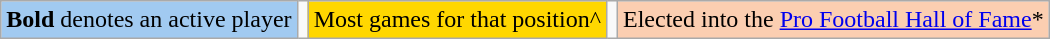<table class="wikitable" align center:;">
<tr>
<td bgcolor="#A1CAF1"><strong>Bold</strong> denotes an  active player</td>
<td></td>
<td bgcolor="#FFD700">Most games for that position^</td>
<td></td>
<td style="background-color:#FBCEB1">Elected into the <a href='#'>Pro Football Hall of Fame</a>*</td>
</tr>
</table>
